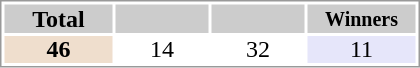<table style="border: 1px solid #999; background-color:#FFFFFF; line-height:16px; text-align:center">
<tr>
<th style="background-color: #ccc;" width="70">Total</th>
<th style="background-color: #ccc;" width="60"><small></small></th>
<th style="background-color: #ccc;" width="60"><small></small></th>
<th style="background-color: #ccc;" width="70"><small>Winners</small></th>
</tr>
<tr>
<td bgcolor=#EFDECD><strong>46</strong></td>
<td>14</td>
<td>32</td>
<td bgcolor="#E6E6FA">11</td>
</tr>
</table>
